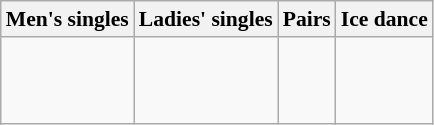<table class="wikitable sortable" style="font-size:90%;">
<tr>
<th>Men's singles</th>
<th>Ladies' singles</th>
<th>Pairs</th>
<th>Ice dance</th>
</tr>
<tr>
<td><strong></strong><br><br><br></td>
<td><br><br><br></td>
<td><strong></strong><br><br><br></td>
<td><br><br><br></td>
</tr>
</table>
